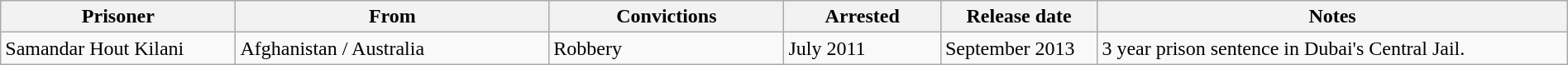<table class="wikitable sortable" style="width:100%;">
<tr>
<th style="width:15%;">Prisoner</th>
<th style="width:20%;">From</th>
<th style="width:15%;">Convictions</th>
<th style="width:10%;">Arrested</th>
<th style="width:10%;">Release date</th>
<th style="width:30%;">Notes</th>
</tr>
<tr style="text-align:left;">
<td>Samandar Hout Kilani</td>
<td>Afghanistan / Australia</td>
<td>Robbery</td>
<td>July 2011</td>
<td>September 2013</td>
<td>3 year prison sentence in Dubai's Central Jail.</td>
</tr>
</table>
